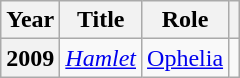<table class="wikitable plainrowheaders">
<tr>
<th scope="col">Year</th>
<th scope="col">Title</th>
<th scope="col">Role</th>
<th scope="col"></th>
</tr>
<tr>
<th scope="row">2009</th>
<td><em><a href='#'>Hamlet</a></em></td>
<td><a href='#'>Ophelia</a></td>
<td style="text-align:center"></td>
</tr>
</table>
